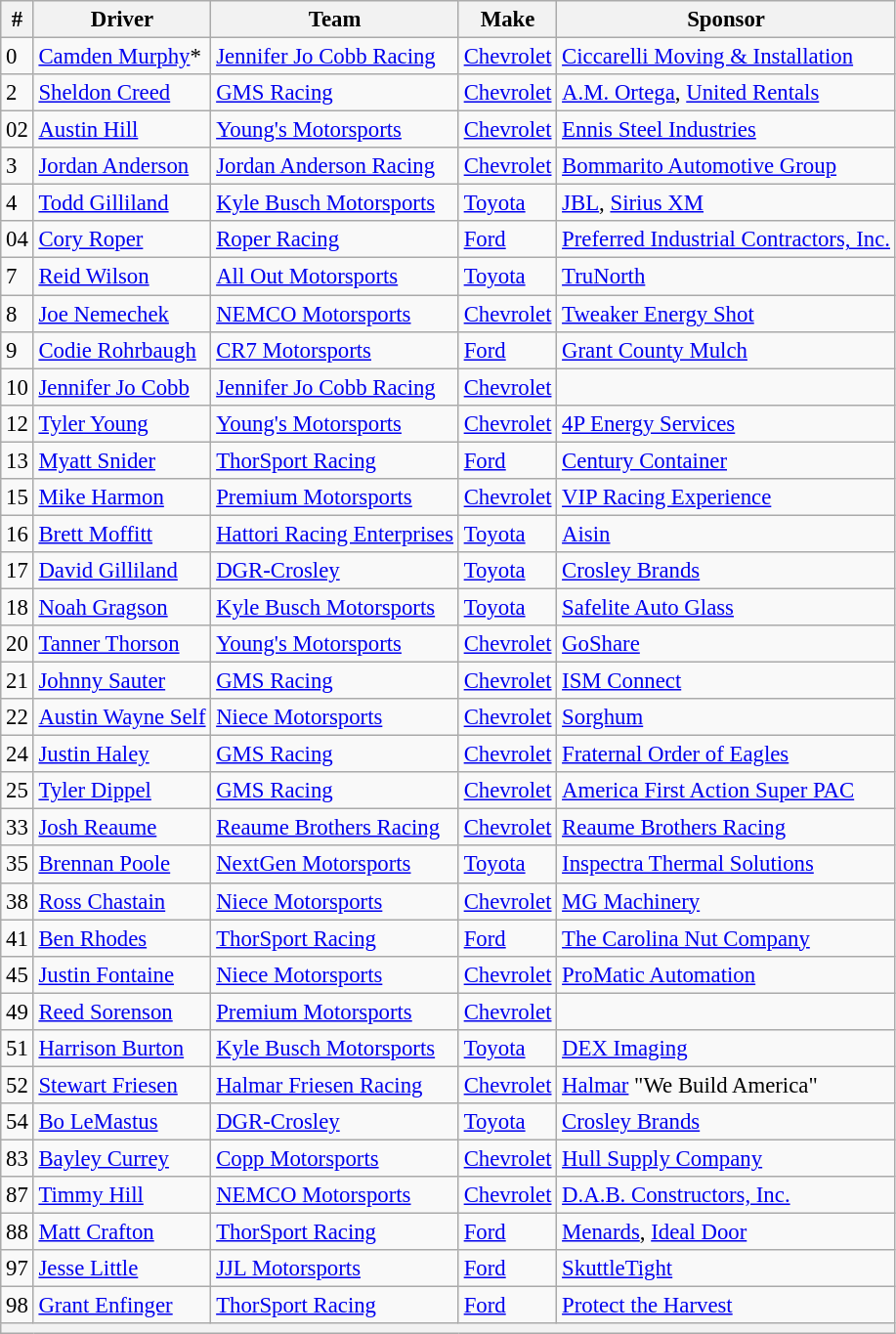<table class="wikitable" style="font-size:95%">
<tr>
<th>#</th>
<th>Driver</th>
<th>Team</th>
<th>Make</th>
<th>Sponsor</th>
</tr>
<tr>
<td>0</td>
<td><a href='#'>Camden Murphy</a>*</td>
<td><a href='#'>Jennifer Jo Cobb Racing</a></td>
<td><a href='#'>Chevrolet</a></td>
<td><a href='#'>Ciccarelli Moving & Installation</a></td>
</tr>
<tr>
<td>2</td>
<td><a href='#'>Sheldon Creed</a></td>
<td><a href='#'>GMS Racing</a></td>
<td><a href='#'>Chevrolet</a></td>
<td><a href='#'>A.M. Ortega</a>, <a href='#'>United Rentals</a></td>
</tr>
<tr>
<td>02</td>
<td><a href='#'>Austin Hill</a></td>
<td><a href='#'>Young's Motorsports</a></td>
<td><a href='#'>Chevrolet</a></td>
<td><a href='#'>Ennis Steel Industries</a></td>
</tr>
<tr>
<td>3</td>
<td><a href='#'>Jordan Anderson</a></td>
<td><a href='#'>Jordan Anderson Racing</a></td>
<td><a href='#'>Chevrolet</a></td>
<td><a href='#'>Bommarito Automotive Group</a></td>
</tr>
<tr>
<td>4</td>
<td><a href='#'>Todd Gilliland</a></td>
<td><a href='#'>Kyle Busch Motorsports</a></td>
<td><a href='#'>Toyota</a></td>
<td><a href='#'>JBL</a>, <a href='#'>Sirius XM</a></td>
</tr>
<tr>
<td>04</td>
<td><a href='#'>Cory Roper</a></td>
<td><a href='#'>Roper Racing</a></td>
<td><a href='#'>Ford</a></td>
<td><a href='#'>Preferred Industrial Contractors, Inc.</a></td>
</tr>
<tr>
<td>7</td>
<td><a href='#'>Reid Wilson</a></td>
<td><a href='#'>All Out Motorsports</a></td>
<td><a href='#'>Toyota</a></td>
<td><a href='#'>TruNorth</a></td>
</tr>
<tr>
<td>8</td>
<td><a href='#'>Joe Nemechek</a></td>
<td><a href='#'>NEMCO Motorsports</a></td>
<td><a href='#'>Chevrolet</a></td>
<td><a href='#'>Tweaker Energy Shot</a></td>
</tr>
<tr>
<td>9</td>
<td><a href='#'>Codie Rohrbaugh</a></td>
<td><a href='#'>CR7 Motorsports</a></td>
<td><a href='#'>Ford</a></td>
<td><a href='#'>Grant County Mulch</a></td>
</tr>
<tr>
<td>10</td>
<td><a href='#'>Jennifer Jo Cobb</a></td>
<td><a href='#'>Jennifer Jo Cobb Racing</a></td>
<td><a href='#'>Chevrolet</a></td>
<td></td>
</tr>
<tr>
<td>12</td>
<td><a href='#'>Tyler Young</a></td>
<td><a href='#'>Young's Motorsports</a></td>
<td><a href='#'>Chevrolet</a></td>
<td><a href='#'>4P Energy Services</a></td>
</tr>
<tr>
<td>13</td>
<td><a href='#'>Myatt Snider</a></td>
<td><a href='#'>ThorSport Racing</a></td>
<td><a href='#'>Ford</a></td>
<td><a href='#'>Century Container</a></td>
</tr>
<tr>
<td>15</td>
<td><a href='#'>Mike Harmon</a></td>
<td><a href='#'>Premium Motorsports</a></td>
<td><a href='#'>Chevrolet</a></td>
<td><a href='#'>VIP Racing Experience</a></td>
</tr>
<tr>
<td>16</td>
<td><a href='#'>Brett Moffitt</a></td>
<td><a href='#'>Hattori Racing Enterprises</a></td>
<td><a href='#'>Toyota</a></td>
<td><a href='#'>Aisin</a></td>
</tr>
<tr>
<td>17</td>
<td><a href='#'>David Gilliland</a></td>
<td><a href='#'>DGR-Crosley</a></td>
<td><a href='#'>Toyota</a></td>
<td><a href='#'>Crosley Brands</a></td>
</tr>
<tr>
<td>18</td>
<td><a href='#'>Noah Gragson</a></td>
<td><a href='#'>Kyle Busch Motorsports</a></td>
<td><a href='#'>Toyota</a></td>
<td><a href='#'>Safelite Auto Glass</a></td>
</tr>
<tr>
<td>20</td>
<td><a href='#'>Tanner Thorson</a></td>
<td><a href='#'>Young's Motorsports</a></td>
<td><a href='#'>Chevrolet</a></td>
<td><a href='#'>GoShare</a></td>
</tr>
<tr>
<td>21</td>
<td><a href='#'>Johnny Sauter</a></td>
<td><a href='#'>GMS Racing</a></td>
<td><a href='#'>Chevrolet</a></td>
<td><a href='#'>ISM Connect</a></td>
</tr>
<tr>
<td>22</td>
<td><a href='#'>Austin Wayne Self</a></td>
<td><a href='#'>Niece Motorsports</a></td>
<td><a href='#'>Chevrolet</a></td>
<td><a href='#'>Sorghum</a></td>
</tr>
<tr>
<td>24</td>
<td><a href='#'>Justin Haley</a></td>
<td><a href='#'>GMS Racing</a></td>
<td><a href='#'>Chevrolet</a></td>
<td><a href='#'>Fraternal Order of Eagles</a></td>
</tr>
<tr>
<td>25</td>
<td><a href='#'>Tyler Dippel</a></td>
<td><a href='#'>GMS Racing</a></td>
<td><a href='#'>Chevrolet</a></td>
<td><a href='#'>America First Action Super PAC</a></td>
</tr>
<tr>
<td>33</td>
<td><a href='#'>Josh Reaume</a></td>
<td><a href='#'>Reaume Brothers Racing</a></td>
<td><a href='#'>Chevrolet</a></td>
<td><a href='#'>Reaume Brothers Racing</a></td>
</tr>
<tr>
<td>35</td>
<td><a href='#'>Brennan Poole</a></td>
<td><a href='#'>NextGen Motorsports</a></td>
<td><a href='#'>Toyota</a></td>
<td><a href='#'>Inspectra Thermal Solutions</a></td>
</tr>
<tr>
<td>38</td>
<td><a href='#'>Ross Chastain</a></td>
<td><a href='#'>Niece Motorsports</a></td>
<td><a href='#'>Chevrolet</a></td>
<td><a href='#'>MG Machinery</a></td>
</tr>
<tr>
<td>41</td>
<td><a href='#'>Ben Rhodes</a></td>
<td><a href='#'>ThorSport Racing</a></td>
<td><a href='#'>Ford</a></td>
<td><a href='#'>The Carolina Nut Company</a></td>
</tr>
<tr>
<td>45</td>
<td><a href='#'>Justin Fontaine</a></td>
<td><a href='#'>Niece Motorsports</a></td>
<td><a href='#'>Chevrolet</a></td>
<td><a href='#'>ProMatic Automation</a></td>
</tr>
<tr>
<td>49</td>
<td><a href='#'>Reed Sorenson</a></td>
<td><a href='#'>Premium Motorsports</a></td>
<td><a href='#'>Chevrolet</a></td>
<td></td>
</tr>
<tr>
<td>51</td>
<td><a href='#'>Harrison Burton</a></td>
<td><a href='#'>Kyle Busch Motorsports</a></td>
<td><a href='#'>Toyota</a></td>
<td><a href='#'>DEX Imaging</a></td>
</tr>
<tr>
<td>52</td>
<td><a href='#'>Stewart Friesen</a></td>
<td><a href='#'>Halmar Friesen Racing</a></td>
<td><a href='#'>Chevrolet</a></td>
<td><a href='#'>Halmar</a> "We Build America"</td>
</tr>
<tr>
<td>54</td>
<td><a href='#'>Bo LeMastus</a></td>
<td><a href='#'>DGR-Crosley</a></td>
<td><a href='#'>Toyota</a></td>
<td><a href='#'>Crosley Brands</a></td>
</tr>
<tr>
<td>83</td>
<td><a href='#'>Bayley Currey</a></td>
<td><a href='#'>Copp Motorsports</a></td>
<td><a href='#'>Chevrolet</a></td>
<td><a href='#'>Hull Supply Company</a></td>
</tr>
<tr>
<td>87</td>
<td><a href='#'>Timmy Hill</a></td>
<td><a href='#'>NEMCO Motorsports</a></td>
<td><a href='#'>Chevrolet</a></td>
<td><a href='#'>D.A.B. Constructors, Inc.</a></td>
</tr>
<tr>
<td>88</td>
<td><a href='#'>Matt Crafton</a></td>
<td><a href='#'>ThorSport Racing</a></td>
<td><a href='#'>Ford</a></td>
<td><a href='#'>Menards</a>, <a href='#'>Ideal Door</a></td>
</tr>
<tr>
<td>97</td>
<td><a href='#'>Jesse Little</a></td>
<td><a href='#'>JJL Motorsports</a></td>
<td><a href='#'>Ford</a></td>
<td><a href='#'>SkuttleTight</a></td>
</tr>
<tr>
<td>98</td>
<td><a href='#'>Grant Enfinger</a></td>
<td><a href='#'>ThorSport Racing</a></td>
<td><a href='#'>Ford</a></td>
<td><a href='#'>Protect the Harvest</a></td>
</tr>
<tr>
<th colspan="5"></th>
</tr>
</table>
